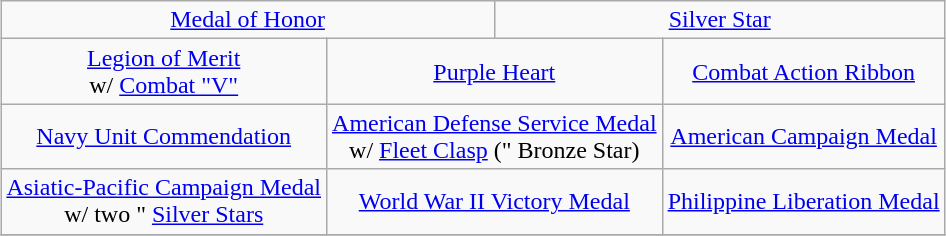<table class="wikitable" style="margin:1em auto; text-align:center;">
<tr>
<td colspan="6"><a href='#'>Medal of Honor</a></td>
<td colspan="6"><a href='#'>Silver Star</a></td>
</tr>
<tr>
<td colspan="4"><a href='#'>Legion of Merit</a><br>w/ <a href='#'>Combat "V"</a></td>
<td colspan="4"><a href='#'>Purple Heart</a></td>
<td colspan="4"><a href='#'>Combat Action Ribbon</a></td>
</tr>
<tr>
<td colspan="4"><a href='#'>Navy Unit Commendation</a></td>
<td colspan="4"><a href='#'>American Defense Service Medal</a><br>w/ <a href='#'>Fleet Clasp</a> (" Bronze Star)</td>
<td colspan="4"><a href='#'>American Campaign Medal</a></td>
</tr>
<tr>
<td colspan="4"><a href='#'>Asiatic-Pacific Campaign Medal</a><br>w/ two " <a href='#'>Silver Stars</a></td>
<td colspan="4"><a href='#'>World War II Victory Medal</a></td>
<td colspan="4"><a href='#'>Philippine Liberation Medal</a></td>
</tr>
<tr>
</tr>
</table>
